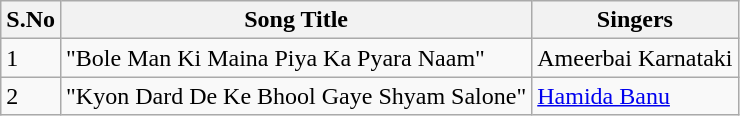<table class="wikitable">
<tr>
<th>S.No</th>
<th>Song Title</th>
<th>Singers</th>
</tr>
<tr>
<td>1</td>
<td>"Bole Man Ki Maina Piya Ka Pyara Naam"</td>
<td>Ameerbai Karnataki</td>
</tr>
<tr>
<td>2</td>
<td>"Kyon Dard De Ke Bhool Gaye Shyam Salone"</td>
<td><a href='#'>Hamida Banu</a></td>
</tr>
</table>
